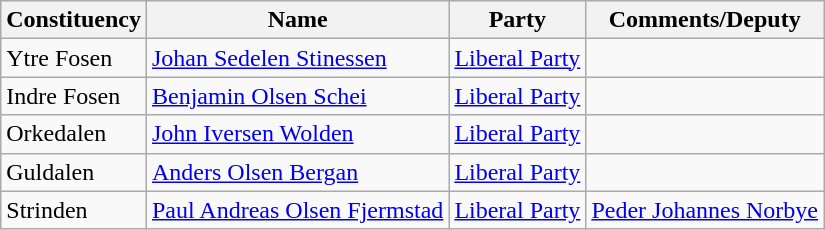<table class="wikitable">
<tr>
<th>Constituency</th>
<th>Name</th>
<th>Party</th>
<th>Comments/Deputy</th>
</tr>
<tr>
<td>Ytre Fosen</td>
<td><a href='#'>Johan Sedelen Stinessen</a></td>
<td><a href='#'>Liberal Party</a></td>
<td></td>
</tr>
<tr>
<td>Indre Fosen</td>
<td><a href='#'>Benjamin Olsen Schei</a></td>
<td><a href='#'>Liberal Party</a></td>
<td></td>
</tr>
<tr>
<td>Orkedalen</td>
<td><a href='#'>John Iversen Wolden</a></td>
<td><a href='#'>Liberal Party</a></td>
<td></td>
</tr>
<tr>
<td>Guldalen</td>
<td><a href='#'>Anders Olsen Bergan</a></td>
<td><a href='#'>Liberal Party</a></td>
<td></td>
</tr>
<tr>
<td>Strinden</td>
<td><a href='#'>Paul Andreas Olsen Fjermstad</a></td>
<td><a href='#'>Liberal Party</a></td>
<td><a href='#'>Peder Johannes Norbye</a></td>
</tr>
</table>
